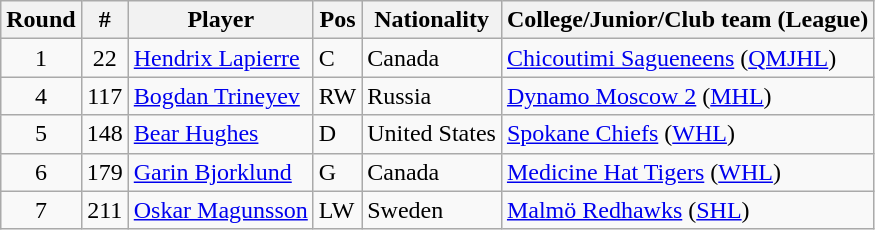<table class="wikitable">
<tr>
<th>Round</th>
<th>#</th>
<th>Player</th>
<th>Pos</th>
<th>Nationality</th>
<th>College/Junior/Club team (League)</th>
</tr>
<tr>
<td style="text-align:center;">1</td>
<td style="text-align:center;">22</td>
<td><a href='#'>Hendrix Lapierre</a></td>
<td>C</td>
<td> Canada</td>
<td><a href='#'>Chicoutimi Sagueneens</a> (<a href='#'>QMJHL</a>)</td>
</tr>
<tr>
<td style="text-align:center;">4</td>
<td style="text-align:center;">117</td>
<td><a href='#'>Bogdan Trineyev</a></td>
<td>RW</td>
<td> Russia</td>
<td><a href='#'>Dynamo Moscow 2</a> (<a href='#'>MHL</a>)</td>
</tr>
<tr>
<td style="text-align:center;">5</td>
<td style="text-align:center;">148</td>
<td><a href='#'>Bear Hughes</a></td>
<td>D</td>
<td> United States</td>
<td><a href='#'>Spokane Chiefs</a> (<a href='#'>WHL</a>)</td>
</tr>
<tr>
<td style="text-align:center;">6</td>
<td style="text-align:center;">179</td>
<td><a href='#'>Garin Bjorklund</a></td>
<td>G</td>
<td> Canada</td>
<td><a href='#'>Medicine Hat Tigers</a> (<a href='#'>WHL</a>)</td>
</tr>
<tr>
<td style="text-align:center;">7</td>
<td style="text-align:center;">211</td>
<td><a href='#'>Oskar Magunsson</a></td>
<td>LW</td>
<td> Sweden</td>
<td><a href='#'>Malmö Redhawks</a> (<a href='#'>SHL</a>)</td>
</tr>
</table>
